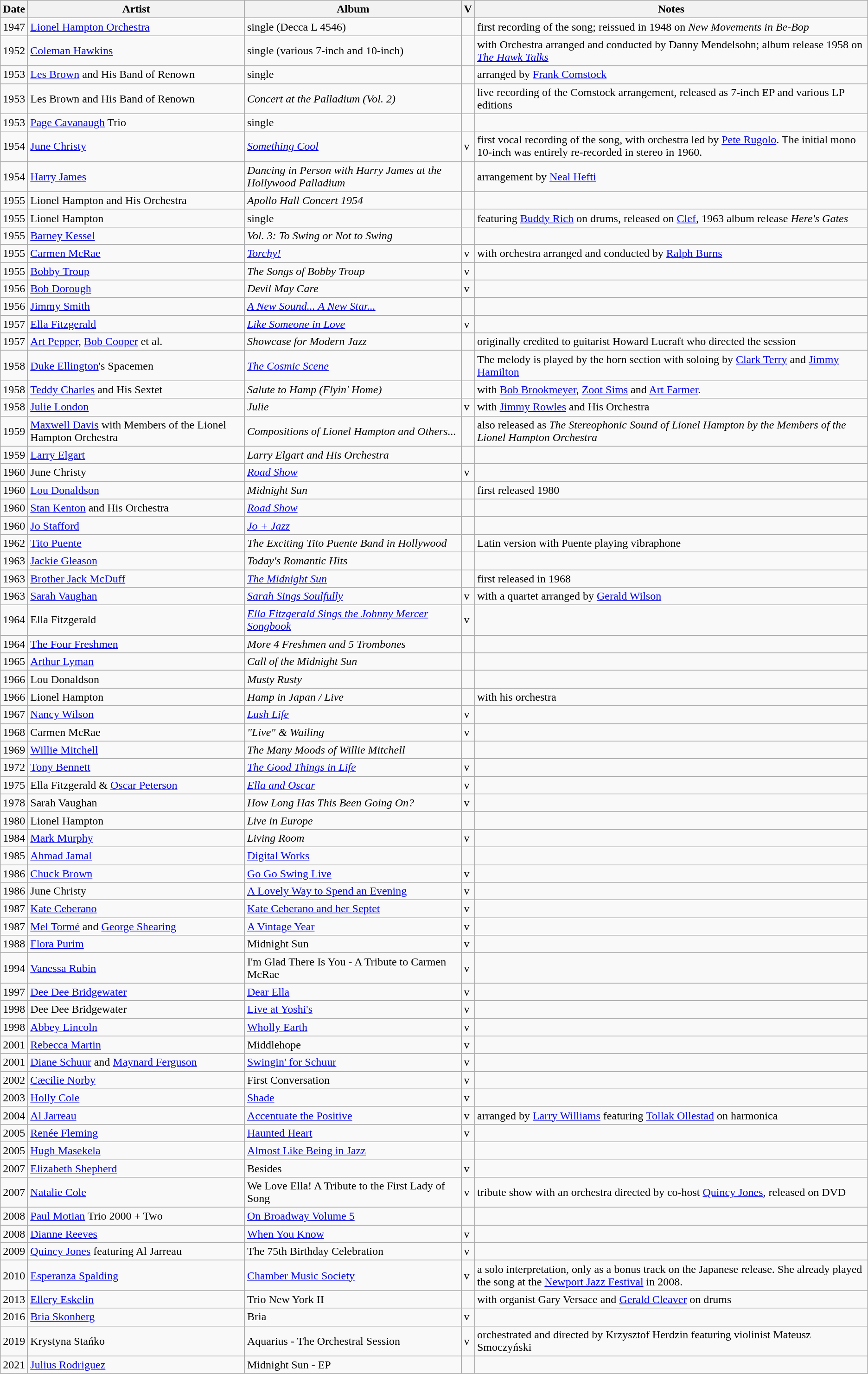<table class="wikitable sortable"  "mw-collapsible">
<tr>
<th>Date</th>
<th style="width:25%">Artist</th>
<th style="width:25%">Album</th>
<th>V</th>
<th class="unsortable">Notes</th>
</tr>
<tr>
<td>1947</td>
<td><a href='#'>Lionel Hampton Orchestra</a></td>
<td>single (Decca L 4546)</td>
<td></td>
<td>first recording of the song; reissued in 1948 on <em>New Movements in Be-Bop</em></td>
</tr>
<tr>
<td>1952</td>
<td><a href='#'>Coleman Hawkins</a></td>
<td>single (various 7-inch and 10-inch)</td>
<td></td>
<td>with Orchestra arranged and conducted by Danny Mendelsohn; album release 1958 on <em><a href='#'>The Hawk Talks</a></em></td>
</tr>
<tr>
<td>1953</td>
<td><a href='#'>Les Brown</a> and His Band of Renown</td>
<td>single</td>
<td></td>
<td>arranged by <a href='#'>Frank Comstock</a></td>
</tr>
<tr>
<td>1953</td>
<td>Les Brown and His Band of Renown</td>
<td><em>Concert at the Palladium (Vol. 2)</em></td>
<td></td>
<td>live recording of the Comstock arrangement, released as 7-inch EP and various LP editions</td>
</tr>
<tr>
<td>1953</td>
<td><a href='#'>Page Cavanaugh</a> Trio</td>
<td>single</td>
<td></td>
<td></td>
</tr>
<tr>
<td>1954</td>
<td><a href='#'>June Christy</a></td>
<td><em><a href='#'>Something Cool</a></em></td>
<td>v</td>
<td>first vocal recording of the song, with orchestra led by <a href='#'>Pete Rugolo</a>. The initial mono 10-inch was entirely re-recorded in stereo in 1960.</td>
</tr>
<tr>
<td>1954</td>
<td><a href='#'>Harry James</a></td>
<td><em>Dancing in Person with Harry James at the Hollywood Palladium</em></td>
<td></td>
<td>arrangement by <a href='#'>Neal Hefti</a></td>
</tr>
<tr>
<td>1955</td>
<td>Lionel Hampton and His Orchestra</td>
<td><em>Apollo Hall Concert 1954</em></td>
<td></td>
<td></td>
</tr>
<tr>
<td>1955</td>
<td>Lionel Hampton</td>
<td>single</td>
<td></td>
<td>featuring <a href='#'>Buddy Rich</a> on drums, released on <a href='#'>Clef</a>, 1963 album release <em>Here's Gates</em></td>
</tr>
<tr>
<td>1955</td>
<td><a href='#'>Barney Kessel</a></td>
<td><em>Vol. 3: To Swing or Not to Swing</em></td>
<td></td>
<td></td>
</tr>
<tr>
<td>1955</td>
<td><a href='#'>Carmen McRae</a></td>
<td><em><a href='#'>Torchy!</a></em></td>
<td>v</td>
<td>with orchestra arranged and conducted by <a href='#'>Ralph Burns</a></td>
</tr>
<tr>
<td>1955</td>
<td><a href='#'>Bobby Troup</a></td>
<td><em>The Songs of Bobby Troup</em></td>
<td>v</td>
<td></td>
</tr>
<tr>
<td>1956</td>
<td><a href='#'>Bob Dorough</a></td>
<td><em>Devil May Care</em></td>
<td>v</td>
<td></td>
</tr>
<tr>
<td>1956</td>
<td><a href='#'>Jimmy Smith</a></td>
<td><em><a href='#'>A New Sound... A New Star...</a></em></td>
<td></td>
<td></td>
</tr>
<tr>
<td>1957</td>
<td><a href='#'>Ella Fitzgerald</a></td>
<td><em><a href='#'>Like Someone in Love</a></em></td>
<td>v</td>
<td></td>
</tr>
<tr>
<td>1957</td>
<td><a href='#'>Art Pepper</a>, <a href='#'>Bob Cooper</a> et al.</td>
<td><em>Showcase for Modern Jazz</em></td>
<td></td>
<td>originally credited to guitarist Howard Lucraft who directed the session</td>
</tr>
<tr>
<td>1958</td>
<td><a href='#'>Duke Ellington</a>'s Spacemen</td>
<td><em><a href='#'>The Cosmic Scene</a></em></td>
<td></td>
<td>The melody is played by the horn section with soloing by <a href='#'>Clark Terry</a> and <a href='#'>Jimmy Hamilton</a></td>
</tr>
<tr>
<td>1958</td>
<td><a href='#'>Teddy Charles</a> and His Sextet</td>
<td><em>Salute to Hamp (Flyin' Home)</em></td>
<td></td>
<td>with <a href='#'>Bob Brookmeyer</a>, <a href='#'>Zoot Sims</a> and <a href='#'>Art Farmer</a>.</td>
</tr>
<tr>
<td>1958</td>
<td><a href='#'>Julie London</a></td>
<td><em>Julie</em></td>
<td>v</td>
<td>with <a href='#'>Jimmy Rowles</a> and His Orchestra</td>
</tr>
<tr>
<td>1959</td>
<td><a href='#'>Maxwell Davis</a> with Members of the Lionel Hampton Orchestra</td>
<td><em>Compositions of Lionel Hampton and Others...</em></td>
<td></td>
<td>also released as <em>The Stereophonic Sound of Lionel Hampton by the Members of the Lionel Hampton Orchestra</em></td>
</tr>
<tr>
<td>1959</td>
<td><a href='#'>Larry Elgart</a></td>
<td><em>Larry Elgart and His Orchestra</em></td>
<td></td>
<td></td>
</tr>
<tr>
<td>1960</td>
<td>June Christy</td>
<td><em><a href='#'>Road Show</a></em></td>
<td>v</td>
<td></td>
</tr>
<tr>
<td>1960</td>
<td><a href='#'>Lou Donaldson</a></td>
<td><em>Midnight Sun</em></td>
<td></td>
<td>first released 1980</td>
</tr>
<tr>
<td>1960</td>
<td><a href='#'>Stan Kenton</a> and His Orchestra</td>
<td><em><a href='#'>Road Show</a></em></td>
<td></td>
<td></td>
</tr>
<tr>
<td>1960</td>
<td><a href='#'>Jo Stafford</a></td>
<td><em><a href='#'>Jo + Jazz</a></em></td>
<td></td>
<td></td>
</tr>
<tr>
<td>1962</td>
<td><a href='#'>Tito Puente</a></td>
<td><em>The Exciting Tito Puente Band in Hollywood</em></td>
<td></td>
<td>Latin version with Puente playing vibraphone</td>
</tr>
<tr>
<td>1963</td>
<td><a href='#'>Jackie Gleason</a></td>
<td><em>Today's Romantic Hits</em></td>
<td></td>
<td></td>
</tr>
<tr>
<td>1963</td>
<td><a href='#'>Brother Jack McDuff</a></td>
<td><em><a href='#'>The Midnight Sun</a></em></td>
<td></td>
<td>first released in 1968</td>
</tr>
<tr>
<td>1963</td>
<td><a href='#'>Sarah Vaughan</a></td>
<td><em><a href='#'>Sarah Sings Soulfully</a></em></td>
<td>v</td>
<td>with a quartet arranged by <a href='#'>Gerald Wilson</a></td>
</tr>
<tr>
<td>1964</td>
<td>Ella Fitzgerald</td>
<td><em><a href='#'>Ella Fitzgerald Sings the Johnny Mercer Songbook</a></em></td>
<td>v</td>
<td></td>
</tr>
<tr>
<td>1964</td>
<td><a href='#'>The Four Freshmen</a></td>
<td><em>More 4 Freshmen and 5 Trombones</em></td>
<td></td>
<td></td>
</tr>
<tr>
<td>1965</td>
<td><a href='#'>Arthur Lyman</a></td>
<td><em>Call of the Midnight Sun</em></td>
<td></td>
<td></td>
</tr>
<tr>
<td>1966</td>
<td>Lou Donaldson</td>
<td><em>Musty Rusty</em></td>
<td></td>
<td></td>
</tr>
<tr>
<td>1966</td>
<td>Lionel Hampton</td>
<td><em>Hamp in Japan / Live</em></td>
<td></td>
<td>with his orchestra</td>
</tr>
<tr>
<td>1967</td>
<td><a href='#'>Nancy Wilson</a></td>
<td><em><a href='#'>Lush Life</a></em></td>
<td>v</td>
<td></td>
</tr>
<tr>
<td>1968</td>
<td>Carmen McRae</td>
<td><em>"Live" & Wailing</em></td>
<td>v</td>
<td></td>
</tr>
<tr>
<td>1969</td>
<td><a href='#'>Willie Mitchell</a></td>
<td><em>The Many Moods of Willie Mitchell</em></td>
<td></td>
<td></td>
</tr>
<tr>
<td>1972</td>
<td><a href='#'>Tony Bennett</a></td>
<td><em><a href='#'>The Good Things in Life</a></em></td>
<td>v</td>
<td></td>
</tr>
<tr>
<td>1975</td>
<td>Ella Fitzgerald & <a href='#'>Oscar Peterson</a></td>
<td><em><a href='#'>Ella and Oscar</a></em></td>
<td>v</td>
<td></td>
</tr>
<tr>
<td>1978</td>
<td>Sarah Vaughan</td>
<td><em>How Long Has This Been Going On?</em></td>
<td>v</td>
<td></td>
</tr>
<tr>
<td>1980</td>
<td>Lionel Hampton</td>
<td><em>Live in Europe</em></td>
<td></td>
<td></td>
</tr>
<tr>
<td>1984</td>
<td><a href='#'>Mark Murphy</a></td>
<td><em>Living Room</td>
<td>v</td>
<td></td>
</tr>
<tr>
<td>1985</td>
<td><a href='#'>Ahmad Jamal</a></td>
<td></em><a href='#'>Digital Works</a><em></td>
<td></td>
<td></td>
</tr>
<tr>
<td>1986</td>
<td><a href='#'>Chuck Brown</a></td>
<td></em><a href='#'>Go Go Swing Live</a><em></td>
<td>v</td>
<td></td>
</tr>
<tr>
<td>1986</td>
<td>June Christy</td>
<td></em><a href='#'>A Lovely Way to Spend an Evening</a><em></td>
<td>v</td>
<td></td>
</tr>
<tr>
<td>1987</td>
<td><a href='#'>Kate Ceberano</a></td>
<td></em><a href='#'>Kate Ceberano and her Septet</a><em></td>
<td>v</td>
<td></td>
</tr>
<tr>
<td>1987</td>
<td><a href='#'>Mel Tormé</a> and <a href='#'>George Shearing</a></td>
<td></em><a href='#'>A Vintage Year</a><em></td>
<td>v</td>
<td></td>
</tr>
<tr>
<td>1988</td>
<td><a href='#'>Flora Purim</a></td>
<td></em>Midnight Sun<em></td>
<td>v</td>
<td></td>
</tr>
<tr>
<td>1994</td>
<td><a href='#'>Vanessa Rubin</a></td>
<td></em>I'm Glad There Is You - A Tribute to Carmen McRae<em></td>
<td>v</td>
<td></td>
</tr>
<tr>
<td>1997</td>
<td><a href='#'>Dee Dee Bridgewater</a></td>
<td></em><a href='#'>Dear Ella</a><em></td>
<td>v</td>
<td></td>
</tr>
<tr>
<td>1998</td>
<td>Dee Dee Bridgewater</td>
<td></em><a href='#'>Live at Yoshi's</a><em></td>
<td>v</td>
<td></td>
</tr>
<tr>
<td>1998</td>
<td><a href='#'>Abbey Lincoln</a></td>
<td></em><a href='#'>Wholly Earth</a><em></td>
<td>v</td>
<td></td>
</tr>
<tr>
<td>2001</td>
<td><a href='#'>Rebecca Martin</a></td>
<td></em>Middlehope<em></td>
<td>v</td>
<td></td>
</tr>
<tr>
<td>2001</td>
<td><a href='#'>Diane Schuur</a> and <a href='#'>Maynard Ferguson</a></td>
<td></em><a href='#'>Swingin' for Schuur</a><em></td>
<td>v</td>
<td></td>
</tr>
<tr>
<td>2002</td>
<td><a href='#'>Cæcilie Norby</a></td>
<td></em>First Conversation<em></td>
<td>v</td>
<td></td>
</tr>
<tr>
<td>2003</td>
<td><a href='#'>Holly Cole</a></td>
<td></em><a href='#'>Shade</a><em></td>
<td>v</td>
<td></td>
</tr>
<tr>
<td>2004</td>
<td><a href='#'>Al Jarreau</a></td>
<td></em><a href='#'>Accentuate the Positive</a><em></td>
<td>v</td>
<td>arranged by <a href='#'>Larry Williams</a> featuring <a href='#'>Tollak Ollestad</a> on harmonica</td>
</tr>
<tr>
<td>2005</td>
<td><a href='#'>Renée Fleming</a></td>
<td></em><a href='#'>Haunted Heart</a><em></td>
<td>v</td>
<td></td>
</tr>
<tr>
<td>2005</td>
<td><a href='#'>Hugh Masekela</a></td>
<td></em><a href='#'>Almost Like Being in Jazz</a><em></td>
<td></td>
<td></td>
</tr>
<tr>
<td>2007</td>
<td><a href='#'>Elizabeth Shepherd</a></td>
<td></em>Besides<em></td>
<td>v</td>
<td></td>
</tr>
<tr>
<td>2007</td>
<td><a href='#'>Natalie Cole</a></td>
<td></em>We Love Ella! A Tribute to the First Lady of Song<em></td>
<td>v</td>
<td>tribute show with an orchestra directed by co-host <a href='#'>Quincy Jones</a>, released on DVD</td>
</tr>
<tr>
<td>2008</td>
<td><a href='#'>Paul Motian</a> Trio 2000 + Two</td>
<td></em><a href='#'>On Broadway Volume 5</a><em></td>
<td></td>
<td></td>
</tr>
<tr>
<td>2008</td>
<td><a href='#'>Dianne Reeves</a></td>
<td></em><a href='#'>When You Know</a><em></td>
<td>v</td>
<td></td>
</tr>
<tr>
<td>2009</td>
<td><a href='#'>Quincy Jones</a> featuring Al Jarreau</td>
<td></em>The 75th Birthday Celebration<em></td>
<td>v</td>
<td></td>
</tr>
<tr>
<td>2010</td>
<td><a href='#'>Esperanza Spalding</a></td>
<td></em><a href='#'>Chamber Music Society</a><em></td>
<td>v</td>
<td>a solo interpretation, only as a bonus track on the Japanese release. She already played the song at the <a href='#'>Newport Jazz Festival</a> in 2008.</td>
</tr>
<tr>
<td>2013</td>
<td><a href='#'>Ellery Eskelin</a></td>
<td></em>Trio New York II<em></td>
<td></td>
<td>with organist Gary Versace and <a href='#'>Gerald Cleaver</a> on drums</td>
</tr>
<tr>
<td>2016</td>
<td><a href='#'>Bria Skonberg</a></td>
<td></em>Bria<em></td>
<td>v</td>
<td></td>
</tr>
<tr>
<td>2019</td>
<td>Krystyna Stańko</td>
<td></em>Aquarius - The Orchestral Session<em></td>
<td>v</td>
<td>orchestrated and directed by Krzysztof Herdzin featuring violinist Mateusz Smoczyński</td>
</tr>
<tr>
<td>2021</td>
<td><a href='#'>Julius Rodriguez</a></td>
<td></em>Midnight Sun - EP<em></td>
<td></td>
<td></td>
</tr>
</table>
